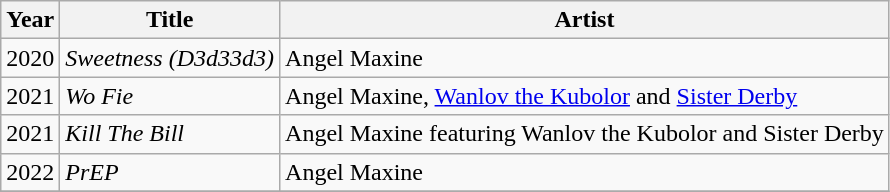<table class="wikitable">
<tr>
<th>Year</th>
<th>Title</th>
<th>Artist</th>
</tr>
<tr>
<td>2020</td>
<td><em>Sweetness (D3d33d3)</em></td>
<td>Angel Maxine</td>
</tr>
<tr>
<td>2021</td>
<td><em>Wo Fie</em></td>
<td>Angel Maxine, <a href='#'>Wanlov the Kubolor</a> and <a href='#'>Sister Derby</a></td>
</tr>
<tr>
<td>2021</td>
<td><em>Kill The Bill</em></td>
<td>Angel Maxine featuring Wanlov the Kubolor and Sister Derby</td>
</tr>
<tr>
<td>2022</td>
<td><em>PrEP</em></td>
<td>Angel Maxine</td>
</tr>
<tr>
</tr>
</table>
